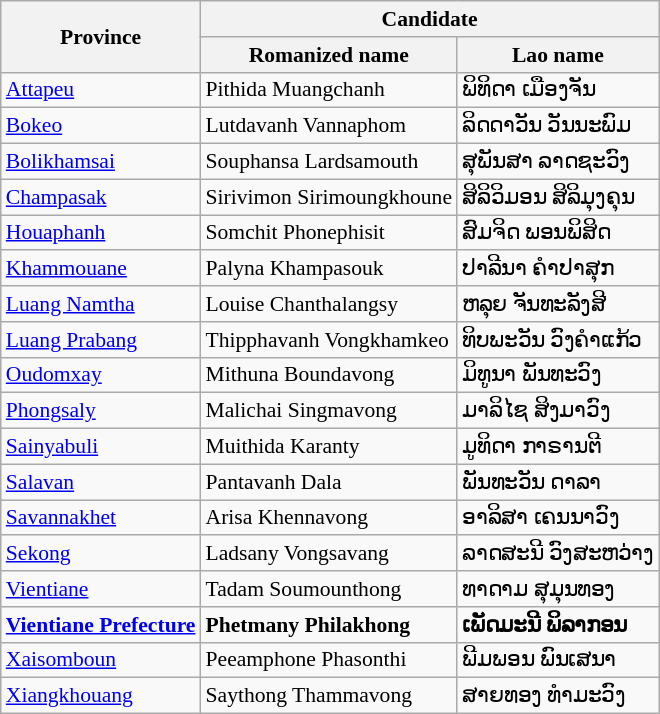<table class="wikitable" style="font-size: 90%;">
<tr>
<th rowspan=2><span><strong>Province</strong></span></th>
<th colspan=2><span><strong>Candidate</strong></span></th>
</tr>
<tr>
<th>Romanized name</th>
<th>Lao name</th>
</tr>
<tr>
<td><a href='#'>Attapeu</a></td>
<td>Pithida Muangchanh</td>
<td>ພິທິດາ ເມືອງຈັນ</td>
</tr>
<tr>
<td><a href='#'>Bokeo</a></td>
<td>Lutdavanh Vannaphom</td>
<td>ລິດດາວັນ ວັນນະພົມ</td>
</tr>
<tr>
<td><a href='#'>Bolikhamsai</a></td>
<td>Souphansa Lardsamouth</td>
<td>ສຸພັນສາ ລາດຊະວົງ</td>
</tr>
<tr>
<td><a href='#'>Champasak</a></td>
<td>Sirivimon Sirimoungkhoune</td>
<td>ສິລິວິມອນ ສິລິມຸງຄຸນ</td>
</tr>
<tr>
<td><a href='#'>Houaphanh</a></td>
<td>Somchit Phonephisit</td>
<td>ສົມຈິດ ພອນພິສິດ</td>
</tr>
<tr>
<td><a href='#'>Khammouane</a></td>
<td>Palyna Khampasouk</td>
<td>ປາລີນາ ຄຳປາສຸກ</td>
</tr>
<tr>
<td><a href='#'>Luang Namtha</a></td>
<td>Louise Chanthalangsy</td>
<td>ຫລຸຍ ຈັນທະລັງສີ</td>
</tr>
<tr>
<td><a href='#'>Luang Prabang</a></td>
<td>Thipphavanh Vongkhamkeo</td>
<td>ທິບພະວັນ ວົງຄໍາແກ້ວ</td>
</tr>
<tr>
<td><a href='#'>Oudomxay</a></td>
<td>Mithuna Boundavong</td>
<td>ມິທູນາ ພັນທະວົງ</td>
</tr>
<tr>
<td><a href='#'>Phongsaly</a></td>
<td>Malichai Singmavong</td>
<td>ມາລິໄຊ ສິງມາວົງ</td>
</tr>
<tr>
<td><a href='#'>Sainyabuli</a></td>
<td>Muithida Karanty</td>
<td>ມູທິດາ ກາຣານຕີ</td>
</tr>
<tr>
<td><a href='#'>Salavan</a></td>
<td>Pantavanh Dala</td>
<td>ພັນທະວັນ ດາລາ</td>
</tr>
<tr>
<td><a href='#'>Savannakhet</a></td>
<td>Arisa Khennavong</td>
<td>ອາລິສາ ເຄນນາວົງ</td>
</tr>
<tr>
<td><a href='#'>Sekong</a></td>
<td>Ladsany Vongsavang</td>
<td>ລາດສະນີ ວົງສະຫວ່າງ</td>
</tr>
<tr>
<td><a href='#'>Vientiane</a></td>
<td>Tadam Soumounthong</td>
<td>ທາດາມ ສຸມຸນທອງ</td>
</tr>
<tr>
<td><strong><a href='#'>Vientiane Prefecture</a></strong></td>
<td><strong>Phetmany Philakhong</strong></td>
<td><strong>ເພັດມະນີ ພິລາກອນ</strong></td>
</tr>
<tr>
<td><a href='#'>Xaisomboun</a></td>
<td>Peeamphone Phasonthi</td>
<td>ພີມພອນ ພົນເສນາ</td>
</tr>
<tr>
<td><a href='#'>Xiangkhouang</a></td>
<td>Saythong Thammavong</td>
<td>ສາຍທອງ ທຳມະວົງ</td>
</tr>
</table>
